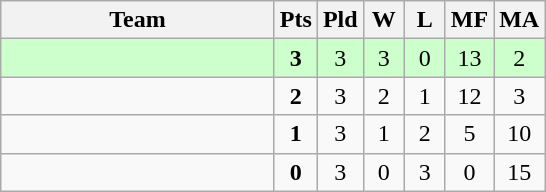<table class=wikitable style="text-align:center">
<tr>
<th width=175>Team</th>
<th width=20>Pts</th>
<th width=20>Pld</th>
<th width=20>W</th>
<th width=20>L</th>
<th width=20>MF</th>
<th width=20>MA</th>
</tr>
<tr bgcolor=#ccffcc>
<td style="text-align:left"></td>
<td><strong>3</strong></td>
<td>3</td>
<td>3</td>
<td>0</td>
<td>13</td>
<td>2</td>
</tr>
<tr>
<td style="text-align:left"></td>
<td><strong>2</strong></td>
<td>3</td>
<td>2</td>
<td>1</td>
<td>12</td>
<td>3</td>
</tr>
<tr>
<td style="text-align:left"></td>
<td><strong>1</strong></td>
<td>3</td>
<td>1</td>
<td>2</td>
<td>5</td>
<td>10</td>
</tr>
<tr>
<td style="text-align:left"></td>
<td><strong>0</strong></td>
<td>3</td>
<td>0</td>
<td>3</td>
<td>0</td>
<td>15</td>
</tr>
</table>
